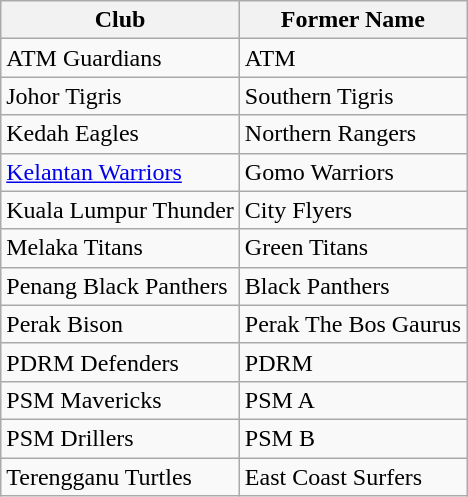<table class="wikitable">
<tr>
<th>Club</th>
<th>Former Name</th>
</tr>
<tr>
<td>ATM Guardians</td>
<td>ATM</td>
</tr>
<tr>
<td>Johor Tigris</td>
<td>Southern Tigris</td>
</tr>
<tr>
<td>Kedah Eagles</td>
<td>Northern Rangers</td>
</tr>
<tr>
<td><a href='#'>Kelantan Warriors</a></td>
<td>Gomo Warriors</td>
</tr>
<tr>
<td>Kuala Lumpur Thunder</td>
<td>City Flyers</td>
</tr>
<tr>
<td>Melaka Titans</td>
<td>Green Titans</td>
</tr>
<tr>
<td>Penang Black Panthers</td>
<td>Black Panthers</td>
</tr>
<tr>
<td>Perak Bison</td>
<td>Perak The Bos Gaurus</td>
</tr>
<tr>
<td>PDRM Defenders</td>
<td>PDRM</td>
</tr>
<tr>
<td>PSM Mavericks</td>
<td>PSM A</td>
</tr>
<tr>
<td>PSM Drillers</td>
<td>PSM B</td>
</tr>
<tr>
<td>Terengganu Turtles</td>
<td>East Coast Surfers</td>
</tr>
</table>
